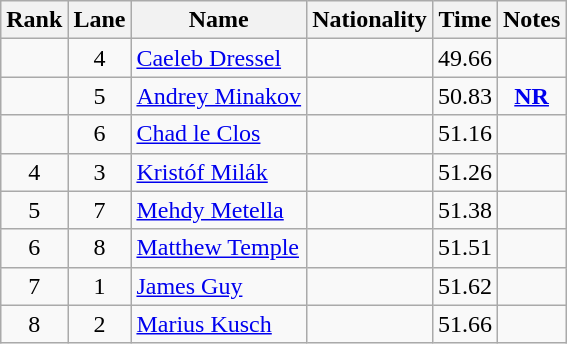<table class="wikitable sortable" style="text-align:center">
<tr>
<th>Rank</th>
<th>Lane</th>
<th>Name</th>
<th>Nationality</th>
<th>Time</th>
<th>Notes</th>
</tr>
<tr>
<td></td>
<td>4</td>
<td align=left><a href='#'>Caeleb Dressel</a></td>
<td align=left></td>
<td>49.66</td>
<td></td>
</tr>
<tr>
<td></td>
<td>5</td>
<td align=left><a href='#'>Andrey Minakov</a></td>
<td align=left></td>
<td>50.83</td>
<td><strong><a href='#'>NR</a></strong></td>
</tr>
<tr>
<td></td>
<td>6</td>
<td align=left><a href='#'>Chad le Clos</a></td>
<td align=left></td>
<td>51.16</td>
<td></td>
</tr>
<tr>
<td>4</td>
<td>3</td>
<td align=left><a href='#'>Kristóf Milák</a></td>
<td align=left></td>
<td>51.26</td>
<td></td>
</tr>
<tr>
<td>5</td>
<td>7</td>
<td align=left><a href='#'>Mehdy Metella</a></td>
<td align=left></td>
<td>51.38</td>
<td></td>
</tr>
<tr>
<td>6</td>
<td>8</td>
<td align=left><a href='#'>Matthew Temple</a></td>
<td align=left></td>
<td>51.51</td>
<td></td>
</tr>
<tr>
<td>7</td>
<td>1</td>
<td align=left><a href='#'>James Guy</a></td>
<td align=left></td>
<td>51.62</td>
<td></td>
</tr>
<tr>
<td>8</td>
<td>2</td>
<td align=left><a href='#'>Marius Kusch</a></td>
<td align=left></td>
<td>51.66</td>
<td></td>
</tr>
</table>
